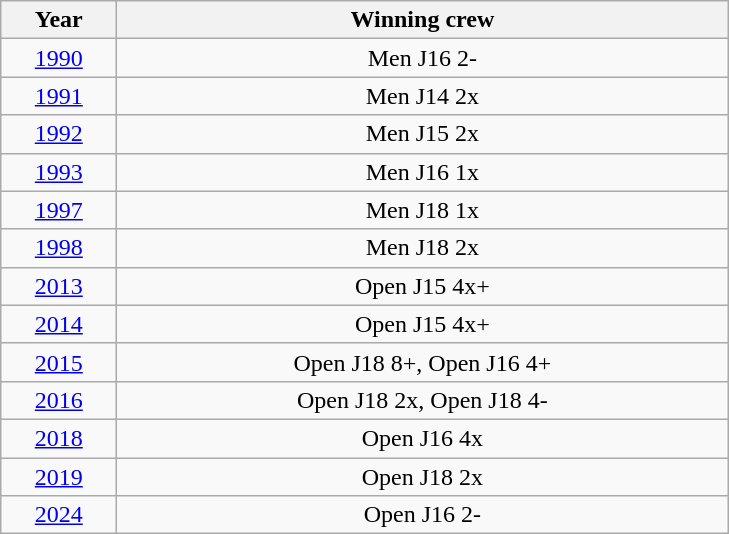<table class="wikitable" style="text-align:center">
<tr>
<th width=70>Year</th>
<th width=400>Winning crew</th>
</tr>
<tr>
<td><a href='#'>1990</a></td>
<td>Men J16 2-</td>
</tr>
<tr>
<td><a href='#'>1991</a></td>
<td>Men J14 2x</td>
</tr>
<tr>
<td><a href='#'>1992</a></td>
<td>Men J15 2x</td>
</tr>
<tr>
<td><a href='#'>1993</a></td>
<td>Men J16 1x</td>
</tr>
<tr>
<td><a href='#'>1997</a></td>
<td>Men J18 1x</td>
</tr>
<tr>
<td><a href='#'>1998</a></td>
<td>Men J18 2x</td>
</tr>
<tr>
<td><a href='#'>2013</a></td>
<td>Open J15 4x+</td>
</tr>
<tr>
<td><a href='#'>2014</a></td>
<td>Open J15 4x+</td>
</tr>
<tr>
<td><a href='#'>2015</a></td>
<td>Open J18 8+, Open J16 4+</td>
</tr>
<tr>
<td><a href='#'>2016</a></td>
<td>Open J18 2x, Open J18 4-</td>
</tr>
<tr>
<td><a href='#'>2018</a></td>
<td>Open J16 4x</td>
</tr>
<tr>
<td><a href='#'>2019</a></td>
<td>Open J18 2x</td>
</tr>
<tr>
<td><a href='#'>2024</a></td>
<td>Open J16 2-</td>
</tr>
</table>
